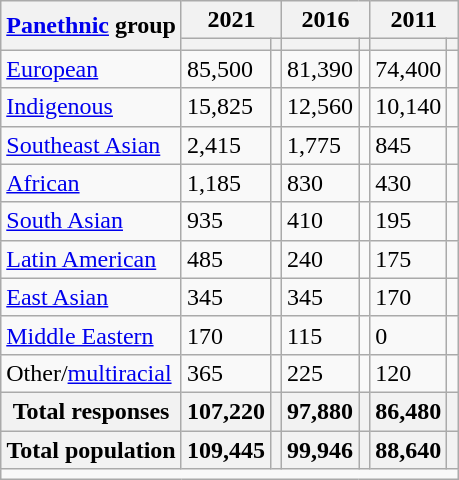<table class="wikitable collapsible sortable">
<tr>
<th rowspan="2"><a href='#'>Panethnic</a> group</th>
<th colspan="2">2021</th>
<th colspan="2">2016</th>
<th colspan="2">2011</th>
</tr>
<tr>
<th><a href='#'></a></th>
<th></th>
<th></th>
<th></th>
<th></th>
<th></th>
</tr>
<tr>
<td><a href='#'>European</a></td>
<td>85,500</td>
<td></td>
<td>81,390</td>
<td></td>
<td>74,400</td>
<td></td>
</tr>
<tr>
<td><a href='#'>Indigenous</a></td>
<td>15,825</td>
<td></td>
<td>12,560</td>
<td></td>
<td>10,140</td>
<td></td>
</tr>
<tr>
<td><a href='#'>Southeast Asian</a></td>
<td>2,415</td>
<td></td>
<td>1,775</td>
<td></td>
<td>845</td>
<td></td>
</tr>
<tr>
<td><a href='#'>African</a></td>
<td>1,185</td>
<td></td>
<td>830</td>
<td></td>
<td>430</td>
<td></td>
</tr>
<tr>
<td><a href='#'>South Asian</a></td>
<td>935</td>
<td></td>
<td>410</td>
<td></td>
<td>195</td>
<td></td>
</tr>
<tr>
<td><a href='#'>Latin American</a></td>
<td>485</td>
<td></td>
<td>240</td>
<td></td>
<td>175</td>
<td></td>
</tr>
<tr>
<td><a href='#'>East Asian</a></td>
<td>345</td>
<td></td>
<td>345</td>
<td></td>
<td>170</td>
<td></td>
</tr>
<tr>
<td><a href='#'>Middle Eastern</a></td>
<td>170</td>
<td></td>
<td>115</td>
<td></td>
<td>0</td>
<td></td>
</tr>
<tr>
<td>Other/<a href='#'>multiracial</a></td>
<td>365</td>
<td></td>
<td>225</td>
<td></td>
<td>120</td>
<td></td>
</tr>
<tr>
<th>Total responses</th>
<th>107,220</th>
<th></th>
<th>97,880</th>
<th></th>
<th>86,480</th>
<th></th>
</tr>
<tr class="sortbottom">
<th>Total population</th>
<th>109,445</th>
<th></th>
<th>99,946</th>
<th></th>
<th>88,640</th>
<th></th>
</tr>
<tr class="sortbottom">
<td colspan="15"></td>
</tr>
</table>
